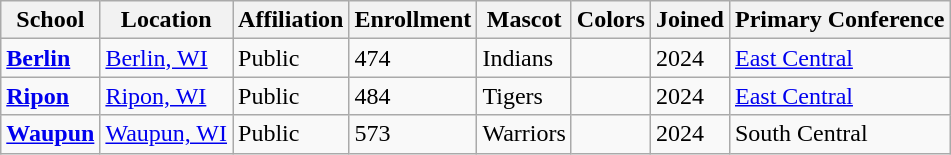<table class="wikitable sortable">
<tr>
<th>School</th>
<th>Location</th>
<th>Affiliation</th>
<th>Enrollment</th>
<th>Mascot</th>
<th>Colors</th>
<th>Joined</th>
<th>Primary Conference</th>
</tr>
<tr>
<td><a href='#'><strong>Berlin</strong></a></td>
<td><a href='#'>Berlin, WI</a></td>
<td>Public</td>
<td>474</td>
<td>Indians</td>
<td> </td>
<td>2024</td>
<td><a href='#'>East Central</a></td>
</tr>
<tr>
<td><a href='#'><strong>Ripon</strong></a></td>
<td><a href='#'>Ripon, WI</a></td>
<td>Public</td>
<td>484</td>
<td>Tigers</td>
<td> </td>
<td>2024</td>
<td><a href='#'>East Central</a></td>
</tr>
<tr>
<td><strong><a href='#'>Waupun</a></strong></td>
<td><a href='#'>Waupun, WI</a></td>
<td>Public</td>
<td>573</td>
<td>Warriors</td>
<td> </td>
<td>2024</td>
<td>South Central</td>
</tr>
</table>
